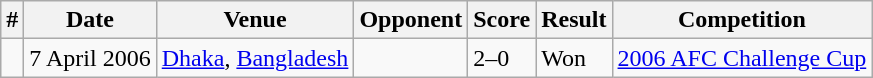<table class="wikitable">
<tr>
<th>#</th>
<th>Date</th>
<th>Venue</th>
<th>Opponent</th>
<th>Score</th>
<th>Result</th>
<th>Competition</th>
</tr>
<tr>
<td></td>
<td>7 April 2006</td>
<td><a href='#'>Dhaka</a>, <a href='#'>Bangladesh</a></td>
<td></td>
<td>2–0</td>
<td>Won</td>
<td><a href='#'>2006 AFC Challenge Cup</a></td>
</tr>
</table>
